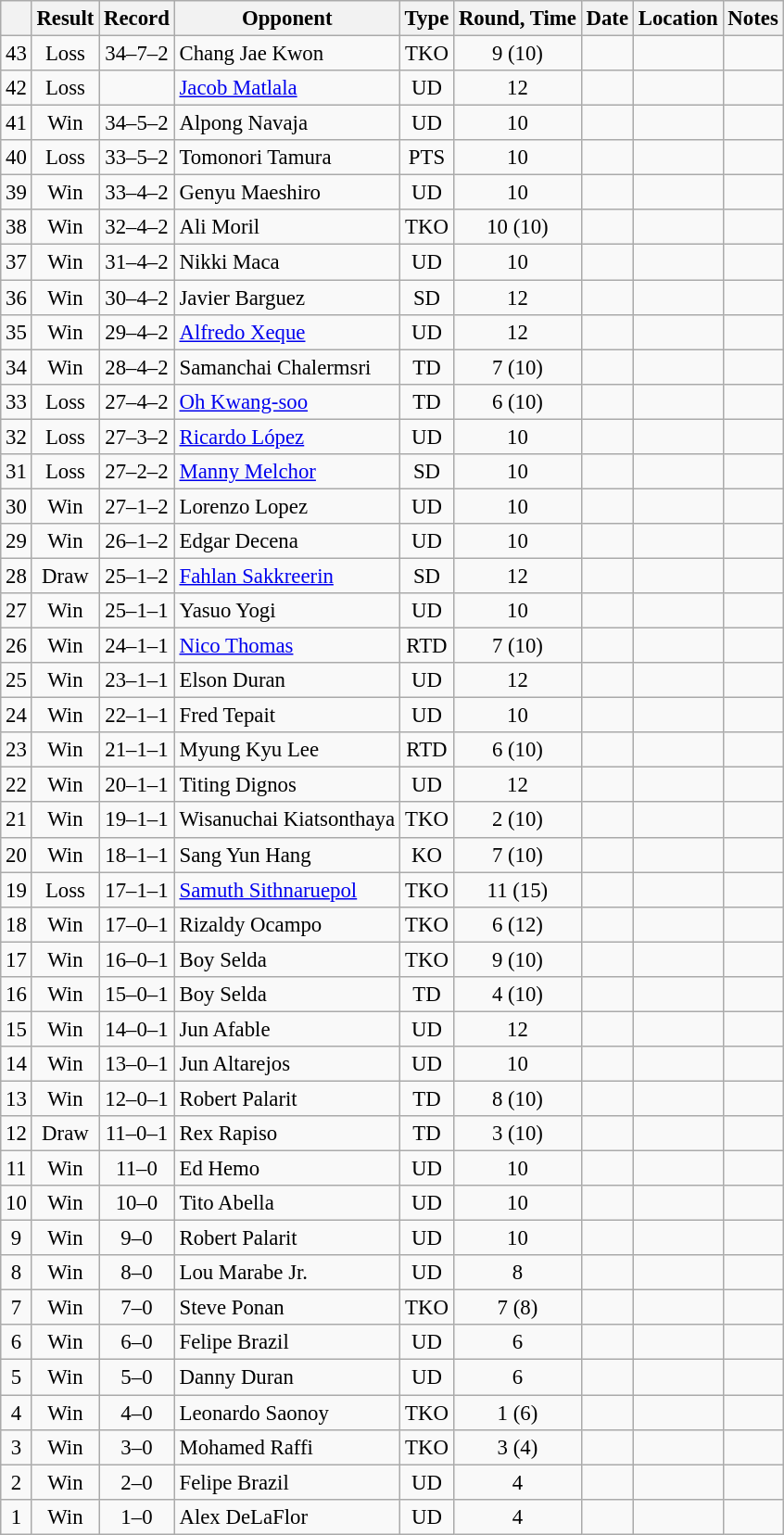<table class="wikitable" style="text-align:center; font-size:95%">
<tr>
<th></th>
<th>Result</th>
<th>Record</th>
<th>Opponent</th>
<th>Type</th>
<th>Round, Time</th>
<th>Date</th>
<th>Location</th>
<th>Notes</th>
</tr>
<tr>
<td>43</td>
<td>Loss</td>
<td>34–7–2</td>
<td align=left>Chang Jae Kwon</td>
<td>TKO</td>
<td>9 (10)</td>
<td align=left></td>
<td align=left></td>
<td></td>
</tr>
<tr>
<td>42</td>
<td>Loss</td>
<td></td>
<td align=left><a href='#'>Jacob Matlala</a></td>
<td>UD</td>
<td>12</td>
<td align=left></td>
<td align=left></td>
<td align=left></td>
</tr>
<tr>
<td>41</td>
<td>Win</td>
<td>34–5–2</td>
<td align=left>Alpong Navaja</td>
<td>UD</td>
<td>10</td>
<td align=left></td>
<td align=left></td>
<td></td>
</tr>
<tr>
<td>40</td>
<td>Loss</td>
<td>33–5–2</td>
<td align=left>Tomonori Tamura</td>
<td>PTS</td>
<td>10</td>
<td align=left></td>
<td align=left></td>
<td></td>
</tr>
<tr>
<td>39</td>
<td>Win</td>
<td>33–4–2</td>
<td align=left>Genyu Maeshiro</td>
<td>UD</td>
<td>10</td>
<td align=left></td>
<td align=left></td>
<td></td>
</tr>
<tr>
<td>38</td>
<td>Win</td>
<td>32–4–2</td>
<td align=left>Ali Moril</td>
<td>TKO</td>
<td>10 (10) </td>
<td align=left></td>
<td align=left></td>
<td></td>
</tr>
<tr>
<td>37</td>
<td>Win</td>
<td>31–4–2</td>
<td align=left>Nikki Maca</td>
<td>UD</td>
<td>10</td>
<td align=left></td>
<td align=left></td>
<td></td>
</tr>
<tr>
<td>36</td>
<td>Win</td>
<td>30–4–2</td>
<td align=left>Javier Barguez</td>
<td>SD</td>
<td>12</td>
<td align=left></td>
<td align=left></td>
<td></td>
</tr>
<tr>
<td>35</td>
<td>Win</td>
<td>29–4–2</td>
<td align=left><a href='#'>Alfredo Xeque</a></td>
<td>UD</td>
<td>12</td>
<td align=left></td>
<td align=left></td>
<td></td>
</tr>
<tr>
<td>34</td>
<td>Win</td>
<td>28–4–2</td>
<td align=left>Samanchai Chalermsri</td>
<td>TD</td>
<td>7 (10)</td>
<td align=left></td>
<td align=left></td>
<td align=left></td>
</tr>
<tr>
<td>33</td>
<td>Loss</td>
<td>27–4–2</td>
<td align=left><a href='#'>Oh Kwang-soo</a></td>
<td>TD</td>
<td>6 (10) </td>
<td align=left></td>
<td align=left></td>
<td></td>
</tr>
<tr>
<td>32</td>
<td>Loss</td>
<td>27–3–2</td>
<td align=left><a href='#'>Ricardo López</a></td>
<td>UD</td>
<td>10</td>
<td align=left></td>
<td align=left></td>
<td align=left></td>
</tr>
<tr>
<td>31</td>
<td>Loss</td>
<td>27–2–2</td>
<td align=left><a href='#'>Manny Melchor</a></td>
<td>SD</td>
<td>10</td>
<td align=left></td>
<td align=left></td>
<td></td>
</tr>
<tr>
<td>30</td>
<td>Win</td>
<td>27–1–2</td>
<td align=left>Lorenzo Lopez</td>
<td>UD</td>
<td>10</td>
<td align=left></td>
<td align=left></td>
<td></td>
</tr>
<tr>
<td>29</td>
<td>Win</td>
<td>26–1–2</td>
<td align=left>Edgar Decena</td>
<td>UD</td>
<td>10</td>
<td align=left></td>
<td align=left></td>
<td></td>
</tr>
<tr>
<td>28</td>
<td>Draw</td>
<td>25–1–2</td>
<td align=left><a href='#'>Fahlan Sakkreerin</a></td>
<td>SD</td>
<td>12</td>
<td align=left></td>
<td align=left></td>
<td align=left></td>
</tr>
<tr>
<td>27</td>
<td>Win</td>
<td>25–1–1</td>
<td align=left>Yasuo Yogi</td>
<td>UD</td>
<td>10</td>
<td align=left></td>
<td align=left></td>
<td></td>
</tr>
<tr>
<td>26</td>
<td>Win</td>
<td>24–1–1</td>
<td align=left><a href='#'>Nico Thomas</a></td>
<td>RTD</td>
<td>7 (10) </td>
<td align=left></td>
<td align=left></td>
<td></td>
</tr>
<tr>
<td>25</td>
<td>Win</td>
<td>23–1–1</td>
<td align=left>Elson Duran</td>
<td>UD</td>
<td>12</td>
<td align=left></td>
<td align=left></td>
<td align=left></td>
</tr>
<tr>
<td>24</td>
<td>Win</td>
<td>22–1–1</td>
<td align=left>Fred Tepait</td>
<td>UD</td>
<td>10</td>
<td align=left></td>
<td align=left></td>
<td></td>
</tr>
<tr>
<td>23</td>
<td>Win</td>
<td>21–1–1</td>
<td align=left>Myung Kyu Lee</td>
<td>RTD</td>
<td>6 (10) </td>
<td align=left></td>
<td align=left></td>
<td></td>
</tr>
<tr>
<td>22</td>
<td>Win</td>
<td>20–1–1</td>
<td align=left>Titing Dignos</td>
<td>UD</td>
<td>12</td>
<td align=left></td>
<td align=left></td>
<td align=left></td>
</tr>
<tr>
<td>21</td>
<td>Win</td>
<td>19–1–1</td>
<td align=left>Wisanuchai Kiatsonthaya</td>
<td>TKO</td>
<td>2 (10)</td>
<td align=left></td>
<td align=left></td>
<td></td>
</tr>
<tr>
<td>20</td>
<td>Win</td>
<td>18–1–1</td>
<td align=left>Sang Yun Hang</td>
<td>KO</td>
<td>7 (10)</td>
<td align=left></td>
<td align=left></td>
<td></td>
</tr>
<tr>
<td>19</td>
<td>Loss</td>
<td>17–1–1</td>
<td align=left><a href='#'>Samuth Sithnaruepol</a></td>
<td>TKO</td>
<td>11 (15) </td>
<td align=left></td>
<td align=left></td>
<td align=left></td>
</tr>
<tr>
<td>18</td>
<td>Win</td>
<td>17–0–1</td>
<td align=left>Rizaldy Ocampo</td>
<td>TKO</td>
<td>6 (12) </td>
<td align=left></td>
<td align=left></td>
<td align=left></td>
</tr>
<tr>
<td>17</td>
<td>Win</td>
<td>16–0–1</td>
<td align=left>Boy Selda</td>
<td>TKO</td>
<td>9 (10) </td>
<td align=left></td>
<td align=left></td>
<td></td>
</tr>
<tr>
<td>16</td>
<td>Win</td>
<td>15–0–1</td>
<td align=left>Boy Selda</td>
<td>TD</td>
<td>4 (10)</td>
<td align=left></td>
<td align=left></td>
<td></td>
</tr>
<tr>
<td>15</td>
<td>Win</td>
<td>14–0–1</td>
<td align=left>Jun Afable</td>
<td>UD</td>
<td>12</td>
<td align=left></td>
<td align=left></td>
<td align=left></td>
</tr>
<tr>
<td>14</td>
<td>Win</td>
<td>13–0–1</td>
<td align=left>Jun Altarejos</td>
<td>UD</td>
<td>10</td>
<td align=left></td>
<td align=left></td>
<td></td>
</tr>
<tr>
<td>13</td>
<td>Win</td>
<td>12–0–1</td>
<td align=left>Robert Palarit</td>
<td>TD</td>
<td>8 (10)</td>
<td align=left></td>
<td align=left></td>
<td></td>
</tr>
<tr>
<td>12</td>
<td>Draw</td>
<td>11–0–1</td>
<td align=left>Rex Rapiso</td>
<td>TD</td>
<td>3 (10)</td>
<td align=left></td>
<td align=left></td>
<td></td>
</tr>
<tr>
<td>11</td>
<td>Win</td>
<td>11–0</td>
<td align=left>Ed Hemo</td>
<td>UD</td>
<td>10</td>
<td align=left></td>
<td align=left></td>
<td></td>
</tr>
<tr>
<td>10</td>
<td>Win</td>
<td>10–0</td>
<td align=left>Tito Abella</td>
<td>UD</td>
<td>10</td>
<td align=left></td>
<td align=left></td>
<td></td>
</tr>
<tr>
<td>9</td>
<td>Win</td>
<td>9–0</td>
<td align=left>Robert Palarit</td>
<td>UD</td>
<td>10</td>
<td align=left></td>
<td align=left></td>
<td></td>
</tr>
<tr>
<td>8</td>
<td>Win</td>
<td>8–0</td>
<td align=left>Lou Marabe Jr.</td>
<td>UD</td>
<td>8</td>
<td align=left></td>
<td align=left></td>
<td></td>
</tr>
<tr>
<td>7</td>
<td>Win</td>
<td>7–0</td>
<td align=left>Steve Ponan</td>
<td>TKO</td>
<td>7 (8)</td>
<td align=left></td>
<td align=left></td>
<td></td>
</tr>
<tr>
<td>6</td>
<td>Win</td>
<td>6–0</td>
<td align=left>Felipe Brazil</td>
<td>UD</td>
<td>6</td>
<td align=left></td>
<td align=left></td>
<td></td>
</tr>
<tr>
<td>5</td>
<td>Win</td>
<td>5–0</td>
<td align=left>Danny Duran</td>
<td>UD</td>
<td>6</td>
<td align=left></td>
<td align=left></td>
<td></td>
</tr>
<tr>
<td>4</td>
<td>Win</td>
<td>4–0</td>
<td align=left>Leonardo Saonoy</td>
<td>TKO</td>
<td>1 (6)</td>
<td align=left></td>
<td align=left></td>
<td></td>
</tr>
<tr>
<td>3</td>
<td>Win</td>
<td>3–0</td>
<td align=left>Mohamed Raffi</td>
<td>TKO</td>
<td>3 (4)</td>
<td align=left></td>
<td align=left></td>
<td></td>
</tr>
<tr>
<td>2</td>
<td>Win</td>
<td>2–0</td>
<td align=left>Felipe Brazil</td>
<td>UD</td>
<td>4</td>
<td align=left></td>
<td align=left></td>
<td></td>
</tr>
<tr>
<td>1</td>
<td>Win</td>
<td>1–0</td>
<td align=left>Alex DeLaFlor</td>
<td>UD</td>
<td>4</td>
<td align=left></td>
<td align=left></td>
<td align=left></td>
</tr>
</table>
